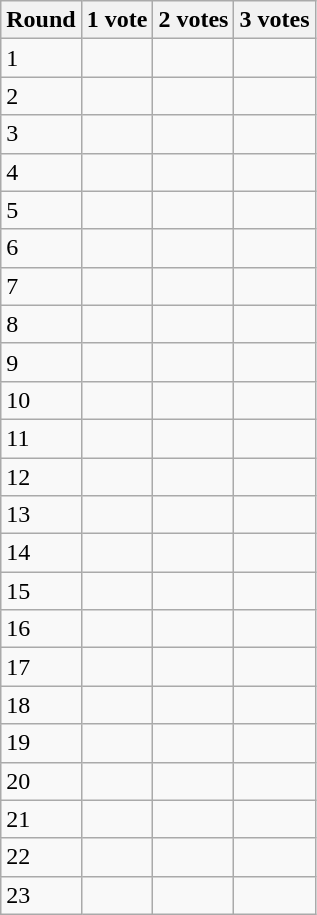<table class="wikitable">
<tr>
<th>Round</th>
<th>1 vote</th>
<th>2 votes</th>
<th>3 votes</th>
</tr>
<tr>
<td>1</td>
<td></td>
<td></td>
<td></td>
</tr>
<tr>
<td>2</td>
<td></td>
<td></td>
<td></td>
</tr>
<tr>
<td>3</td>
<td></td>
<td></td>
<td></td>
</tr>
<tr>
<td>4</td>
<td></td>
<td></td>
<td></td>
</tr>
<tr>
<td>5</td>
<td></td>
<td></td>
<td></td>
</tr>
<tr>
<td>6</td>
<td></td>
<td></td>
<td></td>
</tr>
<tr>
<td>7</td>
<td></td>
<td></td>
<td></td>
</tr>
<tr>
<td>8</td>
<td></td>
<td></td>
<td></td>
</tr>
<tr>
<td>9</td>
<td></td>
<td></td>
<td></td>
</tr>
<tr>
<td>10</td>
<td></td>
<td></td>
<td></td>
</tr>
<tr>
<td>11</td>
<td></td>
<td></td>
<td></td>
</tr>
<tr>
<td>12</td>
<td></td>
<td></td>
<td></td>
</tr>
<tr>
<td>13</td>
<td></td>
<td></td>
<td></td>
</tr>
<tr>
<td>14</td>
<td></td>
<td></td>
<td></td>
</tr>
<tr>
<td>15</td>
<td></td>
<td></td>
<td></td>
</tr>
<tr>
<td>16</td>
<td></td>
<td></td>
<td></td>
</tr>
<tr>
<td>17</td>
<td></td>
<td></td>
<td></td>
</tr>
<tr>
<td>18</td>
<td></td>
<td></td>
<td></td>
</tr>
<tr>
<td>19</td>
<td></td>
<td></td>
<td></td>
</tr>
<tr>
<td>20</td>
<td></td>
<td></td>
<td></td>
</tr>
<tr>
<td>21</td>
<td></td>
<td></td>
<td></td>
</tr>
<tr>
<td>22</td>
<td></td>
<td></td>
<td></td>
</tr>
<tr>
<td>23</td>
<td></td>
<td></td>
<td></td>
</tr>
</table>
